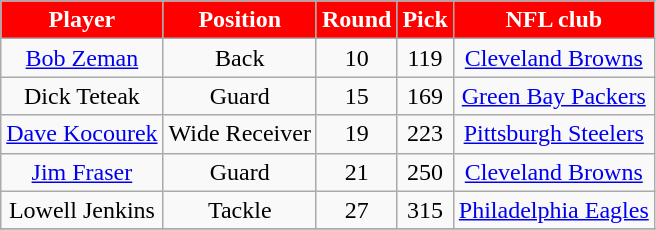<table class="wikitable" style="text-align:center">
<tr>
<th style="background:red;color:#FFFFFF;">Player</th>
<th style="background:red;color:#FFFFFF;">Position</th>
<th style="background:red;color:#FFFFFF;">Round</th>
<th style="background:red;color:#FFFFFF;">Pick</th>
<th style="background:red;color:#FFFFFF;">NFL club</th>
</tr>
<tr>
<td><a href='#'>Bob Zeman</a></td>
<td>Back</td>
<td>10</td>
<td>119</td>
<td><a href='#'>Cleveland Browns</a></td>
</tr>
<tr>
<td>Dick Teteak</td>
<td>Guard</td>
<td>15</td>
<td>169</td>
<td><a href='#'>Green Bay Packers</a></td>
</tr>
<tr>
<td><a href='#'>Dave Kocourek</a></td>
<td>Wide Receiver</td>
<td>19</td>
<td>223</td>
<td><a href='#'>Pittsburgh Steelers</a></td>
</tr>
<tr>
<td><a href='#'>Jim Fraser</a></td>
<td>Guard</td>
<td>21</td>
<td>250</td>
<td><a href='#'>Cleveland Browns</a></td>
</tr>
<tr>
<td>Lowell Jenkins</td>
<td>Tackle</td>
<td>27</td>
<td>315</td>
<td><a href='#'>Philadelphia Eagles</a></td>
</tr>
<tr>
</tr>
</table>
